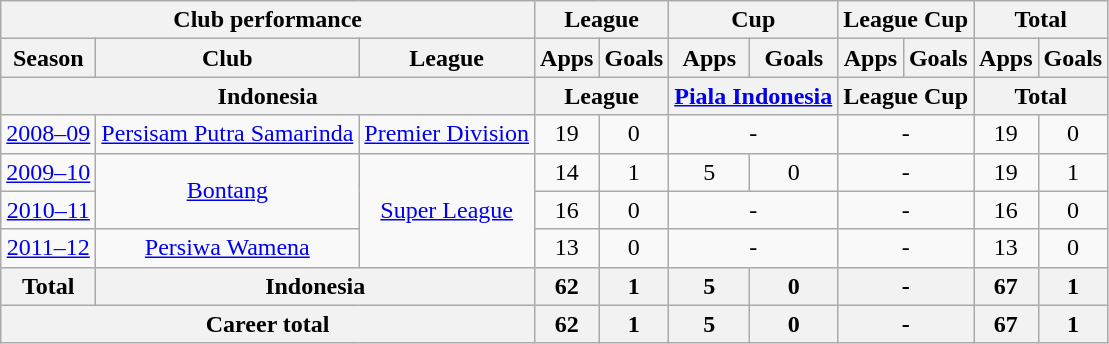<table class="wikitable" style="text-align:center;">
<tr>
<th colspan=3>Club performance</th>
<th colspan=2>League</th>
<th colspan=2>Cup</th>
<th colspan=2>League Cup</th>
<th colspan=2>Total</th>
</tr>
<tr>
<th>Season</th>
<th>Club</th>
<th>League</th>
<th>Apps</th>
<th>Goals</th>
<th>Apps</th>
<th>Goals</th>
<th>Apps</th>
<th>Goals</th>
<th>Apps</th>
<th>Goals</th>
</tr>
<tr>
<th colspan=3>Indonesia</th>
<th colspan=2>League</th>
<th colspan=2><a href='#'>Piala Indonesia</a></th>
<th colspan=2>League Cup</th>
<th colspan=2>Total</th>
</tr>
<tr>
<td><a href='#'>2008–09</a></td>
<td rowspan="1"><a href='#'>Persisam Putra Samarinda</a></td>
<td rowspan="1"><a href='#'>Premier Division</a></td>
<td>19</td>
<td>0</td>
<td colspan="2">-</td>
<td colspan="2">-</td>
<td>19</td>
<td>0</td>
</tr>
<tr>
<td><a href='#'>2009–10</a></td>
<td rowspan="2"><a href='#'>Bontang</a></td>
<td rowspan="3"><a href='#'>Super League</a></td>
<td>14</td>
<td>1</td>
<td>5</td>
<td>0</td>
<td colspan="2">-</td>
<td>19</td>
<td>1</td>
</tr>
<tr>
<td><a href='#'>2010–11</a></td>
<td>16</td>
<td>0</td>
<td colspan="2">-</td>
<td colspan="2">-</td>
<td>16</td>
<td>0</td>
</tr>
<tr>
<td><a href='#'>2011–12</a></td>
<td rowspan="1"><a href='#'>Persiwa Wamena</a></td>
<td>13</td>
<td>0</td>
<td colspan="2">-</td>
<td colspan="2">-</td>
<td>13</td>
<td>0</td>
</tr>
<tr>
<th rowspan=1>Total</th>
<th colspan=2>Indonesia</th>
<th>62</th>
<th>1</th>
<th>5</th>
<th>0</th>
<th colspan="2">-</th>
<th>67</th>
<th>1</th>
</tr>
<tr>
<th colspan=3>Career total</th>
<th>62</th>
<th>1</th>
<th>5</th>
<th>0</th>
<th colspan="2">-</th>
<th>67</th>
<th>1</th>
</tr>
</table>
